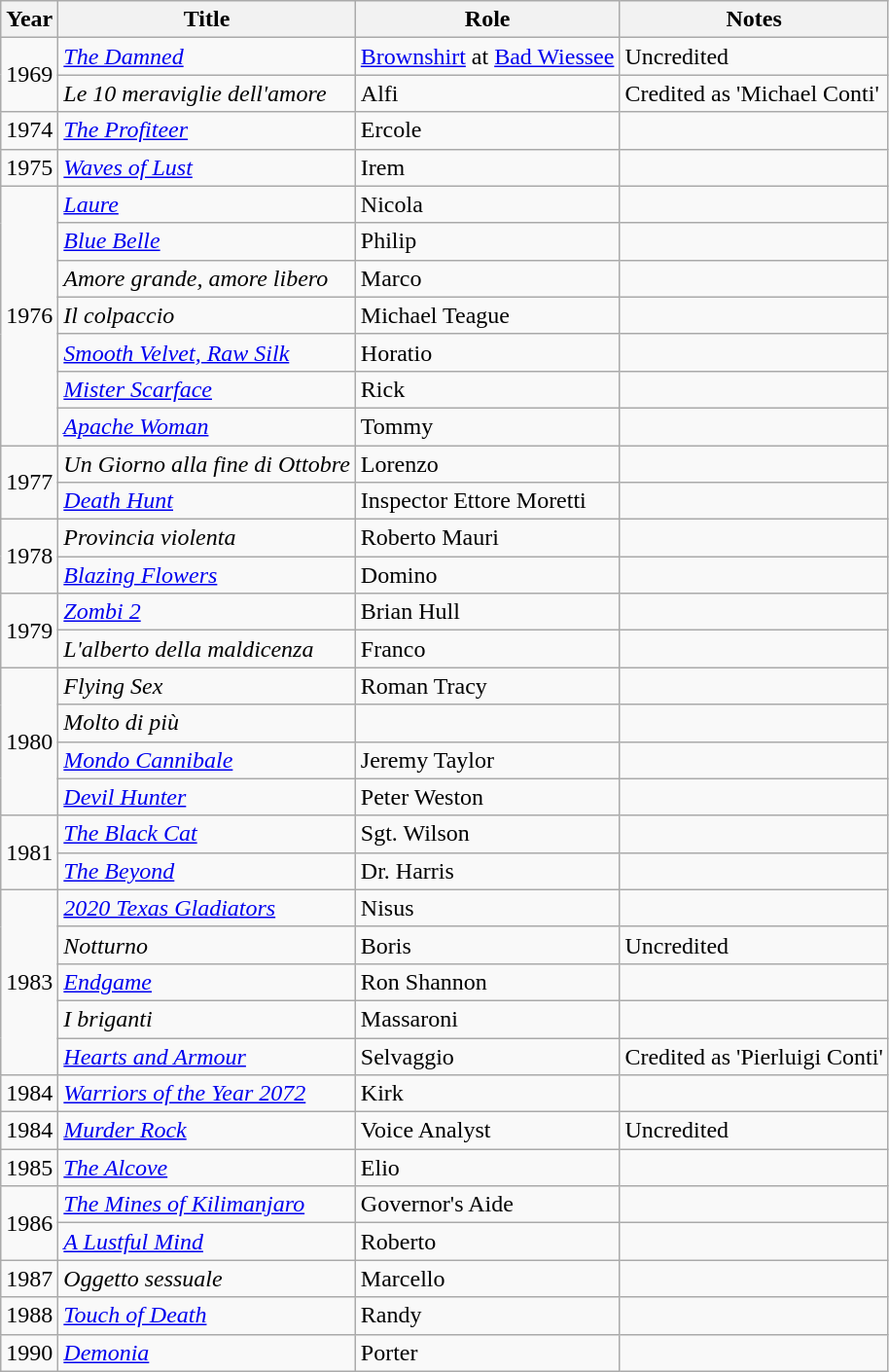<table class="wikitable">
<tr>
<th>Year</th>
<th>Title</th>
<th>Role</th>
<th>Notes</th>
</tr>
<tr>
<td rowspan="2">1969</td>
<td><em><a href='#'>The Damned</a></em></td>
<td><a href='#'>Brownshirt</a> at <a href='#'>Bad Wiessee</a></td>
<td>Uncredited</td>
</tr>
<tr>
<td><em>Le 10 meraviglie dell'amore</em></td>
<td>Alfi</td>
<td>Credited as 'Michael Conti'</td>
</tr>
<tr>
<td>1974</td>
<td><em><a href='#'>The Profiteer</a></em></td>
<td>Ercole</td>
<td></td>
</tr>
<tr>
<td>1975</td>
<td><em><a href='#'>Waves of Lust</a></em></td>
<td>Irem</td>
<td></td>
</tr>
<tr>
<td rowspan="7">1976</td>
<td><em><a href='#'>Laure</a></em></td>
<td>Nicola</td>
<td></td>
</tr>
<tr>
<td><em><a href='#'>Blue Belle</a></em></td>
<td>Philip</td>
<td></td>
</tr>
<tr>
<td><em>Amore grande, amore libero</em></td>
<td>Marco</td>
<td></td>
</tr>
<tr>
<td><em>Il colpaccio</em></td>
<td>Michael Teague</td>
<td></td>
</tr>
<tr>
<td><em><a href='#'>Smooth Velvet, Raw Silk</a></em></td>
<td>Horatio</td>
<td></td>
</tr>
<tr>
<td><em><a href='#'>Mister Scarface</a></em></td>
<td>Rick</td>
<td></td>
</tr>
<tr>
<td><em><a href='#'>Apache Woman</a></em></td>
<td>Tommy</td>
<td></td>
</tr>
<tr>
<td rowspan="2">1977</td>
<td><em>Un Giorno alla fine di Ottobre</em></td>
<td>Lorenzo</td>
<td></td>
</tr>
<tr>
<td><em><a href='#'>Death Hunt</a></em></td>
<td>Inspector Ettore Moretti</td>
<td></td>
</tr>
<tr>
<td rowspan="2">1978</td>
<td><em>Provincia violenta</em></td>
<td>Roberto Mauri</td>
<td></td>
</tr>
<tr>
<td><em><a href='#'>Blazing Flowers</a></em></td>
<td>Domino</td>
<td></td>
</tr>
<tr>
<td rowspan="2">1979</td>
<td><em><a href='#'>Zombi 2</a></em></td>
<td>Brian Hull</td>
<td></td>
</tr>
<tr>
<td><em>L'alberto della maldicenza</em></td>
<td>Franco</td>
<td></td>
</tr>
<tr>
<td rowspan="4">1980</td>
<td><em>Flying Sex</em></td>
<td>Roman Tracy</td>
<td></td>
</tr>
<tr>
<td><em>Molto di più</em></td>
<td></td>
<td></td>
</tr>
<tr>
<td><em><a href='#'>Mondo Cannibale</a></em></td>
<td>Jeremy Taylor</td>
<td></td>
</tr>
<tr>
<td><em><a href='#'>Devil Hunter</a></em></td>
<td>Peter Weston</td>
<td></td>
</tr>
<tr>
<td rowspan="2">1981</td>
<td><em><a href='#'>The Black Cat</a></em></td>
<td>Sgt. Wilson</td>
<td></td>
</tr>
<tr>
<td><em><a href='#'>The Beyond</a></em></td>
<td>Dr. Harris</td>
<td></td>
</tr>
<tr>
<td rowspan="5">1983</td>
<td><em><a href='#'>2020 Texas Gladiators</a></em></td>
<td>Nisus</td>
<td></td>
</tr>
<tr>
<td><em>Notturno</em></td>
<td>Boris</td>
<td>Uncredited</td>
</tr>
<tr>
<td><em><a href='#'>Endgame</a></em></td>
<td>Ron Shannon</td>
<td></td>
</tr>
<tr>
<td><em>I briganti</em></td>
<td>Massaroni</td>
<td></td>
</tr>
<tr>
<td><em><a href='#'>Hearts and Armour</a></em></td>
<td>Selvaggio</td>
<td>Credited as 'Pierluigi Conti'</td>
</tr>
<tr>
<td>1984</td>
<td><em><a href='#'>Warriors of the Year 2072</a></em></td>
<td>Kirk</td>
<td></td>
</tr>
<tr>
<td>1984</td>
<td><em><a href='#'>Murder Rock</a></em></td>
<td>Voice Analyst</td>
<td>Uncredited</td>
</tr>
<tr>
<td>1985</td>
<td><em><a href='#'>The Alcove</a></em></td>
<td>Elio</td>
<td></td>
</tr>
<tr>
<td rowspan="2">1986</td>
<td><em><a href='#'>The Mines of Kilimanjaro</a></em></td>
<td>Governor's Aide</td>
<td></td>
</tr>
<tr>
<td><em><a href='#'>A Lustful Mind</a></em></td>
<td>Roberto</td>
<td></td>
</tr>
<tr>
<td>1987</td>
<td><em>Oggetto sessuale</em></td>
<td>Marcello</td>
<td></td>
</tr>
<tr>
<td>1988</td>
<td><em><a href='#'>Touch of Death</a></em></td>
<td>Randy</td>
<td></td>
</tr>
<tr>
<td>1990</td>
<td><em><a href='#'>Demonia</a></em></td>
<td>Porter</td>
<td></td>
</tr>
</table>
